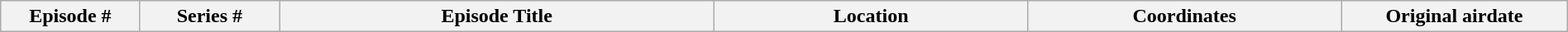<table class="wikitable plainrowheaders" style="width:100%; margin:auto;">
<tr>
<th width="8%">Episode #</th>
<th width="8%">Series #</th>
<th width="25%">Episode Title</th>
<th width="18%">Location</th>
<th width="18%">Coordinates</th>
<th width="13%">Original airdate<br><onlyinclude>












</onlyinclude></th>
</tr>
</table>
